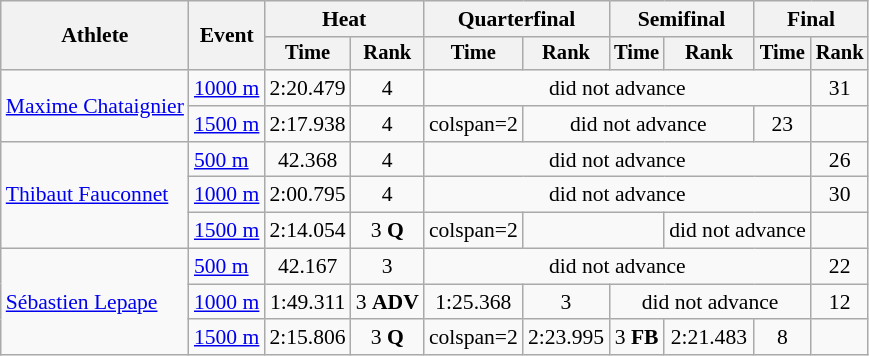<table class="wikitable" style="font-size:90%">
<tr>
<th rowspan=2>Athlete</th>
<th rowspan=2>Event</th>
<th colspan=2>Heat</th>
<th colspan=2>Quarterfinal</th>
<th colspan=2>Semifinal</th>
<th colspan=2>Final</th>
</tr>
<tr style="font-size:95%">
<th>Time</th>
<th>Rank</th>
<th>Time</th>
<th>Rank</th>
<th>Time</th>
<th>Rank</th>
<th>Time</th>
<th>Rank</th>
</tr>
<tr align=center>
<td align=left rowspan=2><a href='#'>Maxime Chataignier</a></td>
<td align=left><a href='#'>1000 m</a></td>
<td>2:20.479</td>
<td>4</td>
<td colspan=5>did not advance</td>
<td>31</td>
</tr>
<tr align=center>
<td align=left><a href='#'>1500 m</a></td>
<td>2:17.938</td>
<td>4</td>
<td>colspan=2 </td>
<td colspan=3>did not advance</td>
<td>23</td>
</tr>
<tr align=center>
<td align=left rowspan=3><a href='#'>Thibaut Fauconnet</a></td>
<td align=left><a href='#'>500 m</a></td>
<td>42.368</td>
<td>4</td>
<td colspan=5>did not advance</td>
<td>26</td>
</tr>
<tr align=center>
<td align=left><a href='#'>1000 m</a></td>
<td>2:00.795</td>
<td>4</td>
<td colspan=5>did not advance</td>
<td>30</td>
</tr>
<tr align=center>
<td align=left><a href='#'>1500 m</a></td>
<td>2:14.054</td>
<td>3 <strong>Q</strong></td>
<td>colspan=2 </td>
<td colspan=2></td>
<td colspan=2>did not advance</td>
</tr>
<tr align=center>
<td align=left rowspan=3><a href='#'>Sébastien Lepape</a></td>
<td align=left><a href='#'>500 m</a></td>
<td>42.167</td>
<td>3</td>
<td colspan=5>did not advance</td>
<td>22</td>
</tr>
<tr align=center>
<td align=left><a href='#'>1000 m</a></td>
<td>1:49.311</td>
<td>3 <strong>ADV</strong></td>
<td>1:25.368</td>
<td>3</td>
<td colspan=3>did not advance</td>
<td>12</td>
</tr>
<tr align=center>
<td align=left><a href='#'>1500 m</a></td>
<td>2:15.806</td>
<td>3 <strong>Q</strong></td>
<td>colspan=2 </td>
<td>2:23.995</td>
<td>3 <strong>FB</strong></td>
<td>2:21.483</td>
<td>8</td>
</tr>
</table>
